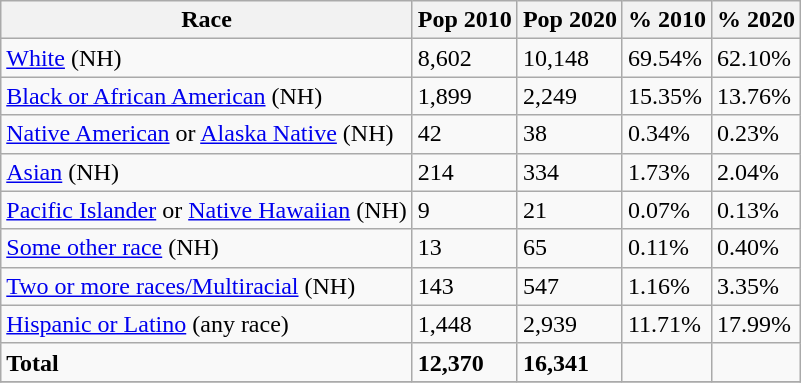<table class="wikitable">
<tr>
<th>Race</th>
<th>Pop 2010</th>
<th>Pop 2020</th>
<th>% 2010</th>
<th>% 2020</th>
</tr>
<tr>
<td><a href='#'>White</a> (NH)</td>
<td>8,602</td>
<td>10,148</td>
<td>69.54%</td>
<td>62.10%</td>
</tr>
<tr>
<td><a href='#'>Black or African American</a> (NH)</td>
<td>1,899</td>
<td>2,249</td>
<td>15.35%</td>
<td>13.76%</td>
</tr>
<tr>
<td><a href='#'>Native American</a> or <a href='#'>Alaska Native</a> (NH)</td>
<td>42</td>
<td>38</td>
<td>0.34%</td>
<td>0.23%</td>
</tr>
<tr>
<td><a href='#'>Asian</a> (NH)</td>
<td>214</td>
<td>334</td>
<td>1.73%</td>
<td>2.04%</td>
</tr>
<tr>
<td><a href='#'>Pacific Islander</a> or <a href='#'>Native Hawaiian</a> (NH)</td>
<td>9</td>
<td>21</td>
<td>0.07%</td>
<td>0.13%</td>
</tr>
<tr>
<td><a href='#'>Some other race</a> (NH)</td>
<td>13</td>
<td>65</td>
<td>0.11%</td>
<td>0.40%</td>
</tr>
<tr>
<td><a href='#'>Two or more races/Multiracial</a> (NH)</td>
<td>143</td>
<td>547</td>
<td>1.16%</td>
<td>3.35%</td>
</tr>
<tr>
<td><a href='#'>Hispanic or Latino</a> (any race)</td>
<td>1,448</td>
<td>2,939</td>
<td>11.71%</td>
<td>17.99%</td>
</tr>
<tr>
<td><strong>Total</strong></td>
<td><strong>12,370</strong></td>
<td><strong>16,341</strong></td>
<td></td>
<td></td>
</tr>
<tr>
</tr>
</table>
